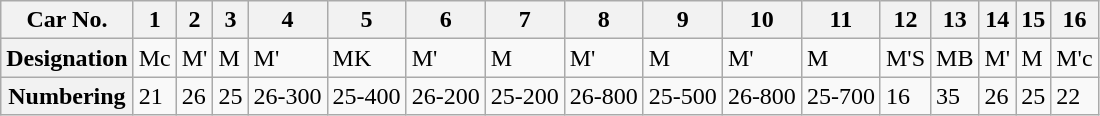<table class="wikitable">
<tr>
<th>Car No.</th>
<th>1</th>
<th>2</th>
<th>3</th>
<th>4</th>
<th>5</th>
<th>6</th>
<th>7</th>
<th>8</th>
<th>9</th>
<th>10</th>
<th>11</th>
<th>12</th>
<th>13</th>
<th>14</th>
<th>15</th>
<th>16</th>
</tr>
<tr>
<th>Designation</th>
<td>Mc</td>
<td>M'</td>
<td>M</td>
<td>M'</td>
<td>MK</td>
<td>M'</td>
<td>M</td>
<td>M'</td>
<td>M</td>
<td>M'</td>
<td>M</td>
<td>M'S</td>
<td>MB</td>
<td>M'</td>
<td>M</td>
<td>M'c</td>
</tr>
<tr>
<th>Numbering</th>
<td>21</td>
<td>26</td>
<td>25</td>
<td>26-300</td>
<td>25-400</td>
<td>26-200</td>
<td>25-200</td>
<td>26-800</td>
<td>25-500</td>
<td>26-800</td>
<td>25-700</td>
<td>16</td>
<td>35</td>
<td>26</td>
<td>25</td>
<td>22</td>
</tr>
</table>
